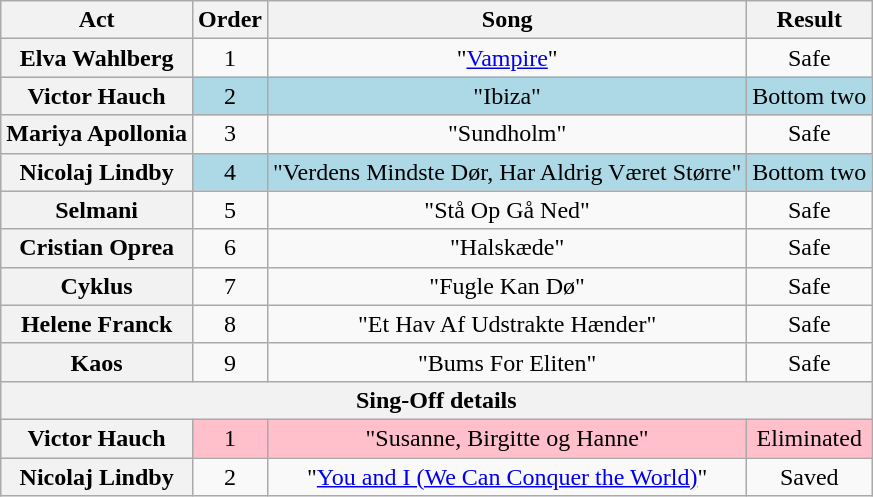<table class="wikitable plainrowheaders" style="text-align:center;">
<tr>
<th scope="col">Act</th>
<th scope="col">Order</th>
<th scope="col">Song</th>
<th scope="col">Result</th>
</tr>
<tr>
<th scope=row>Elva Wahlberg</th>
<td>1</td>
<td>"<a href='#'>Vampire</a>"</td>
<td>Safe</td>
</tr>
<tr style="background:lightblue">
<th scope=row>Victor Hauch</th>
<td>2</td>
<td>"Ibiza"</td>
<td>Bottom two</td>
</tr>
<tr>
<th scope=row>Mariya Apollonia</th>
<td>3</td>
<td>"Sundholm"</td>
<td>Safe</td>
</tr>
<tr style="background:lightblue">
<th scope=row>Nicolaj Lindby</th>
<td>4</td>
<td>"Verdens Mindste Dør, Har Aldrig Været Større"</td>
<td>Bottom two</td>
</tr>
<tr>
<th scope=row>Selmani</th>
<td>5</td>
<td>"Stå Op Gå Ned"</td>
<td>Safe</td>
</tr>
<tr>
<th scope=row>Cristian Oprea</th>
<td>6</td>
<td>"Halskæde"</td>
<td>Safe</td>
</tr>
<tr>
<th scope=row>Cyklus</th>
<td>7</td>
<td>"Fugle Kan Dø"</td>
<td>Safe</td>
</tr>
<tr>
<th scope=row>Helene Franck</th>
<td>8</td>
<td>"Et Hav Af Udstrakte Hænder"</td>
<td>Safe</td>
</tr>
<tr>
<th scope=row>Kaos</th>
<td>9</td>
<td>"Bums For Eliten"</td>
<td>Safe</td>
</tr>
<tr>
<th colspan="4">Sing-Off details</th>
</tr>
<tr style="background:pink">
<th scope="row">Victor Hauch</th>
<td>1</td>
<td>"Susanne, Birgitte og Hanne"</td>
<td>Eliminated</td>
</tr>
<tr>
<th scope="row">Nicolaj Lindby</th>
<td>2</td>
<td>"<a href='#'>You and I (We Can Conquer the World)</a>"</td>
<td>Saved</td>
</tr>
</table>
